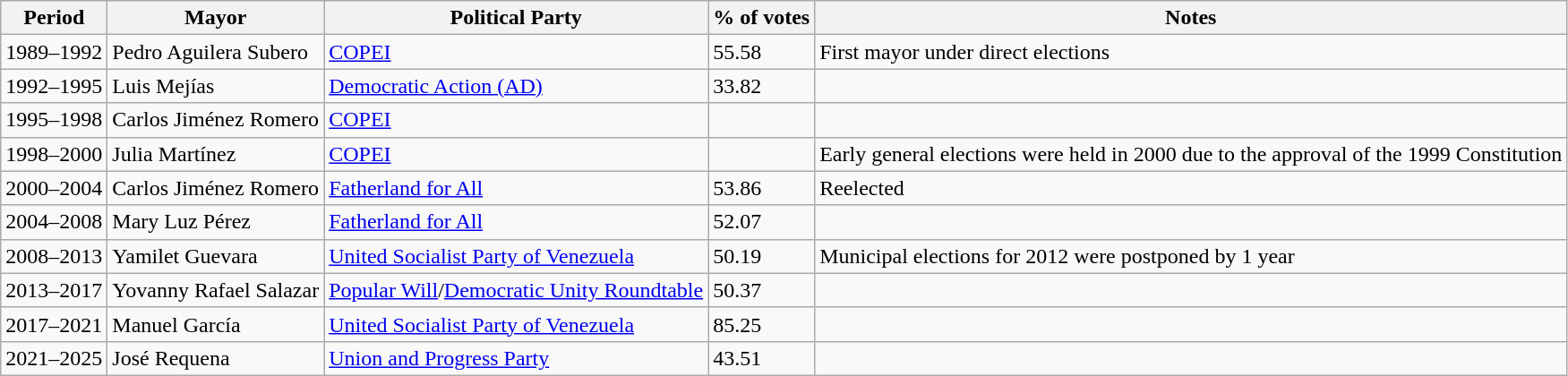<table class="wikitable">
<tr>
<th>Period</th>
<th>Mayor</th>
<th>Political Party</th>
<th>% of votes</th>
<th>Notes</th>
</tr>
<tr>
<td>1989–1992</td>
<td>Pedro Aguilera Subero</td>
<td><a href='#'>COPEI</a></td>
<td>55.58</td>
<td>First mayor under direct elections</td>
</tr>
<tr>
<td>1992–1995</td>
<td>Luis Mejías</td>
<td><a href='#'>Democratic Action (AD)</a></td>
<td>33.82</td>
<td></td>
</tr>
<tr>
<td>1995–1998</td>
<td>Carlos Jiménez Romero</td>
<td><a href='#'>COPEI</a></td>
<td></td>
<td></td>
</tr>
<tr>
<td>1998–2000</td>
<td>Julia Martínez</td>
<td><a href='#'>COPEI</a></td>
<td></td>
<td>Early general elections were held in 2000 due to the approval of the 1999 Constitution</td>
</tr>
<tr>
<td>2000–2004</td>
<td>Carlos Jiménez Romero</td>
<td><a href='#'>Fatherland for All</a></td>
<td>53.86</td>
<td>Reelected</td>
</tr>
<tr>
<td>2004–2008</td>
<td>Mary Luz Pérez</td>
<td><a href='#'>Fatherland for All</a></td>
<td>52.07</td>
<td></td>
</tr>
<tr>
<td>2008–2013</td>
<td>Yamilet Guevara</td>
<td><a href='#'>United Socialist Party of Venezuela</a></td>
<td>50.19</td>
<td>Municipal elections for 2012 were postponed by 1 year</td>
</tr>
<tr>
<td>2013–2017</td>
<td>Yovanny Rafael Salazar</td>
<td><a href='#'>Popular Will</a>/<a href='#'>Democratic Unity Roundtable</a></td>
<td>50.37</td>
<td></td>
</tr>
<tr>
<td>2017–2021</td>
<td>Manuel García</td>
<td><a href='#'>United Socialist Party of Venezuela</a></td>
<td>85.25</td>
<td></td>
</tr>
<tr>
<td>2021–2025</td>
<td>José Requena</td>
<td><a href='#'>Union and Progress Party</a></td>
<td>43.51</td>
<td></td>
</tr>
</table>
